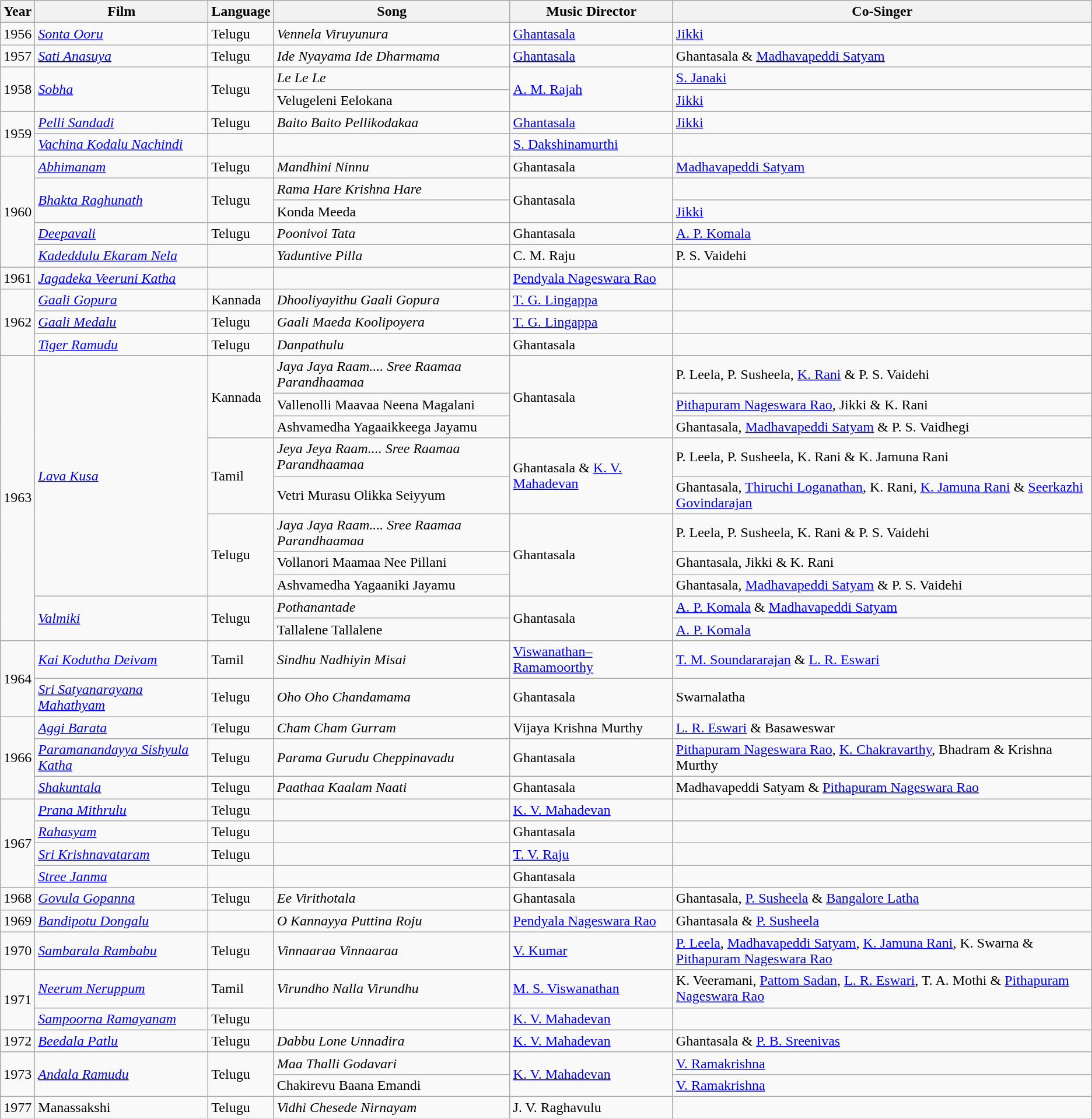<table class="wikitable sortable">
<tr>
<th>Year</th>
<th>Film</th>
<th>Language</th>
<th>Song</th>
<th>Music Director</th>
<th>Co-Singer</th>
</tr>
<tr>
<td>1956</td>
<td><em><a href='#'>Sonta Ooru</a></em></td>
<td>Telugu</td>
<td><em>Vennela Viruyunura</em></td>
<td><a href='#'>Ghantasala</a></td>
<td><a href='#'>Jikki</a></td>
</tr>
<tr>
<td>1957</td>
<td><em><a href='#'>Sati Anasuya</a></em></td>
<td>Telugu</td>
<td><em>Ide Nyayama Ide Dharmama</em></td>
<td><a href='#'>Ghantasala</a></td>
<td>Ghantasala & <a href='#'>Madhavapeddi Satyam</a></td>
</tr>
<tr>
<td rowspan=2>1958</td>
<td rowspan=2><em><a href='#'>Sobha</a></em></td>
<td rowspan=2>Telugu</td>
<td><em>Le Le Le</em></td>
<td rowspan=2><a href='#'>A. M. Rajah</a></td>
<td><a href='#'>S. Janaki</a></td>
</tr>
<tr>
<td>Velugeleni Eelokana</td>
<td><a href='#'>Jikki</a></td>
</tr>
<tr>
<td rowspan="2">1959</td>
<td><em><a href='#'>Pelli Sandadi</a></em></td>
<td>Telugu</td>
<td><em>Baito Baito Pellikodakaa</em></td>
<td><a href='#'>Ghantasala</a></td>
<td><a href='#'>Jikki</a></td>
</tr>
<tr>
<td><em><a href='#'>Vachina Kodalu Nachindi</a></em></td>
<td></td>
<td><em> </em></td>
<td><a href='#'>S. Dakshinamurthi</a></td>
<td></td>
</tr>
<tr>
<td rowspan="5">1960</td>
<td><em><a href='#'>Abhimanam</a></em></td>
<td>Telugu</td>
<td><em>Mandhini Ninnu</em></td>
<td>Ghantasala</td>
<td><a href='#'>Madhavapeddi Satyam</a></td>
</tr>
<tr>
<td rowspan="2"><em><a href='#'>Bhakta Raghunath</a></em></td>
<td rowspan=2>Telugu</td>
<td><em>Rama Hare Krishna Hare</em></td>
<td rowspan=2>Ghantasala</td>
<td></td>
</tr>
<tr>
<td>Konda Meeda</td>
<td><a href='#'>Jikki</a></td>
</tr>
<tr>
<td><em><a href='#'>Deepavali</a></em></td>
<td>Telugu</td>
<td><em>Poonivoi Tata</em></td>
<td>Ghantasala</td>
<td><a href='#'>A. P. Komala</a></td>
</tr>
<tr>
<td><em><a href='#'>Kadeddulu Ekaram Nela</a></em></td>
<td></td>
<td><em>Yaduntive Pilla</em></td>
<td>C. M. Raju</td>
<td>P. S. Vaidehi</td>
</tr>
<tr>
<td>1961</td>
<td><em><a href='#'>Jagadeka Veeruni Katha</a></em></td>
<td></td>
<td></td>
<td><a href='#'>Pendyala Nageswara Rao</a></td>
<td></td>
</tr>
<tr>
<td rowspan="3">1962</td>
<td><em><a href='#'>Gaali Gopura</a></em></td>
<td>Kannada</td>
<td><em>Dhooliyayithu Gaali Gopura</em></td>
<td><a href='#'>T. G. Lingappa</a></td>
<td></td>
</tr>
<tr>
<td><em><a href='#'>Gaali Medalu</a></em></td>
<td>Telugu</td>
<td><em>Gaali Maeda Koolipoyera</em></td>
<td><a href='#'>T. G. Lingappa</a></td>
<td></td>
</tr>
<tr>
<td><em><a href='#'>Tiger Ramudu</a></em></td>
<td>Telugu</td>
<td><em>Danpathulu</em></td>
<td>Ghantasala</td>
<td></td>
</tr>
<tr>
<td rowspan="10">1963</td>
<td rowspan="8"><em><a href='#'>Lava Kusa</a></em></td>
<td rowspan=3>Kannada</td>
<td><em>Jaya Jaya Raam.... Sree Raamaa Parandhaamaa</em></td>
<td rowspan=3>Ghantasala</td>
<td>P. Leela, P. Susheela, <a href='#'>K. Rani</a> & P. S. Vaidehi</td>
</tr>
<tr>
<td>Vallenolli Maavaa Neena Magalani</td>
<td><a href='#'>Pithapuram Nageswara Rao</a>, Jikki & K. Rani</td>
</tr>
<tr>
<td>Ashvamedha Yagaaikkeega Jayamu</td>
<td>Ghantasala, <a href='#'>Madhavapeddi Satyam</a> & P. S. Vaidhegi</td>
</tr>
<tr>
<td rowspan="2">Tamil</td>
<td><em>Jeya Jeya Raam.... Sree Raamaa Parandhaamaa</em></td>
<td rowspan=2>Ghantasala & <a href='#'>K. V. Mahadevan</a></td>
<td>P. Leela, P. Susheela, K. Rani & K. Jamuna Rani</td>
</tr>
<tr>
<td>Vetri Murasu Olikka Seiyyum</td>
<td>Ghantasala, <a href='#'>Thiruchi Loganathan</a>, K. Rani, <a href='#'>K. Jamuna Rani</a> & <a href='#'>Seerkazhi Govindarajan</a></td>
</tr>
<tr>
<td rowspan="3">Telugu</td>
<td><em>Jaya Jaya Raam.... Sree Raamaa Parandhaamaa</em></td>
<td rowspan=3>Ghantasala</td>
<td>P. Leela, P. Susheela, K. Rani & P. S. Vaidehi</td>
</tr>
<tr>
<td>Vollanori Maamaa Nee Pillani</td>
<td>Ghantasala, Jikki & K. Rani</td>
</tr>
<tr>
<td>Ashvamedha Yagaaniki Jayamu</td>
<td>Ghantasala, <a href='#'>Madhavapeddi Satyam</a> & P. S. Vaidehi</td>
</tr>
<tr>
<td rowspan="2"><em><a href='#'>Valmiki</a></em></td>
<td rowspan=2>Telugu</td>
<td><em>Pothanantade</em></td>
<td rowspan=2>Ghantasala</td>
<td><a href='#'>A. P. Komala</a> & <a href='#'>Madhavapeddi Satyam</a></td>
</tr>
<tr>
<td>Tallalene Tallalene</td>
<td><a href='#'>A. P. Komala</a></td>
</tr>
<tr>
<td rowspan="2">1964</td>
<td><em><a href='#'>Kai Kodutha Deivam</a></em></td>
<td>Tamil</td>
<td><em>Sindhu Nadhiyin Misai</em></td>
<td><a href='#'>Viswanathan–Ramamoorthy</a></td>
<td><a href='#'>T. M. Soundararajan</a> & <a href='#'>L. R. Eswari</a></td>
</tr>
<tr>
<td><em><a href='#'>Sri Satyanarayana Mahathyam</a></em></td>
<td>Telugu</td>
<td><em>Oho Oho Chandamama</em></td>
<td>Ghantasala</td>
<td>Swarnalatha</td>
</tr>
<tr>
<td rowspan="3">1966</td>
<td><em><a href='#'>Aggi Barata</a></em></td>
<td>Telugu</td>
<td><em>Cham Cham Gurram</em></td>
<td>Vijaya Krishna Murthy</td>
<td><a href='#'>L. R. Eswari</a> & Basaweswar</td>
</tr>
<tr>
<td><em><a href='#'>Paramanandayya Sishyula Katha</a></em></td>
<td>Telugu</td>
<td><em>Parama Gurudu Cheppinavadu</em></td>
<td>Ghantasala</td>
<td><a href='#'>Pithapuram Nageswara Rao</a>, <a href='#'>K. Chakravarthy</a>, Bhadram & Krishna Murthy</td>
</tr>
<tr>
<td><em><a href='#'>Shakuntala</a></em></td>
<td>Telugu</td>
<td><em>Paathaa Kaalam Naati</em></td>
<td>Ghantasala</td>
<td>Madhavapeddi Satyam & <a href='#'>Pithapuram Nageswara Rao</a></td>
</tr>
<tr>
<td rowspan="4">1967</td>
<td><em><a href='#'>Prana Mithrulu</a></em></td>
<td>Telugu</td>
<td></td>
<td><a href='#'>K. V. Mahadevan</a></td>
<td></td>
</tr>
<tr>
<td><em><a href='#'>Rahasyam</a></em></td>
<td>Telugu</td>
<td></td>
<td>Ghantasala</td>
<td></td>
</tr>
<tr>
<td><em><a href='#'>Sri Krishnavataram</a></em></td>
<td>Telugu</td>
<td></td>
<td><a href='#'>T. V. Raju</a></td>
<td></td>
</tr>
<tr>
<td><em><a href='#'>Stree Janma</a></em></td>
<td></td>
<td></td>
<td>Ghantasala</td>
<td></td>
</tr>
<tr>
<td>1968</td>
<td><em><a href='#'>Govula Gopanna</a></em></td>
<td>Telugu</td>
<td><em>Ee Virithotala</em></td>
<td>Ghantasala</td>
<td>Ghantasala, <a href='#'>P. Susheela</a> & <a href='#'>Bangalore Latha</a></td>
</tr>
<tr>
<td>1969</td>
<td><em><a href='#'>Bandipotu Dongalu</a></em></td>
<td></td>
<td><em>O Kannayya Puttina Roju</em></td>
<td><a href='#'>Pendyala Nageswara Rao</a></td>
<td>Ghantasala & <a href='#'>P. Susheela</a></td>
</tr>
<tr>
<td>1970</td>
<td><em><a href='#'>Sambarala Rambabu</a></em></td>
<td>Telugu</td>
<td><em>Vinnaaraa Vinnaaraa</em></td>
<td><a href='#'>V. Kumar</a></td>
<td><a href='#'>P. Leela</a>, <a href='#'>Madhavapeddi Satyam</a>, <a href='#'>K. Jamuna Rani</a>, K. Swarna & <a href='#'>Pithapuram Nageswara Rao</a></td>
</tr>
<tr>
<td rowspan="2">1971</td>
<td><em><a href='#'>Neerum Neruppum</a></em></td>
<td>Tamil</td>
<td><em>Virundho Nalla Virundhu</em></td>
<td><a href='#'>M. S. Viswanathan</a></td>
<td>K. Veeramani, <a href='#'>Pattom Sadan</a>, <a href='#'>L. R. Eswari</a>, T. A. Mothi & <a href='#'>Pithapuram Nageswara Rao</a></td>
</tr>
<tr>
<td><em><a href='#'>Sampoorna Ramayanam</a></em></td>
<td>Telugu</td>
<td></td>
<td><a href='#'>K. V. Mahadevan</a></td>
<td></td>
</tr>
<tr>
<td>1972</td>
<td><em><a href='#'>Beedala Patlu</a></em></td>
<td>Telugu</td>
<td><em>Dabbu Lone Unnadira</em></td>
<td><a href='#'>K. V. Mahadevan</a></td>
<td>Ghantasala & <a href='#'>P. B. Sreenivas</a></td>
</tr>
<tr>
<td rowspan=2>1973</td>
<td rowspan=2><em><a href='#'>Andala Ramudu</a></em></td>
<td rowspan=2>Telugu</td>
<td><em>Maa Thalli Godavari</em></td>
<td rowspan=2><a href='#'>K. V. Mahadevan</a></td>
<td><a href='#'>V. Ramakrishna</a></td>
</tr>
<tr>
<td>Chakirevu Baana Emandi</td>
<td><a href='#'>V. Ramakrishna</a></td>
</tr>
<tr>
<td>1977</td>
<td>Manassakshi</td>
<td>Telugu</td>
<td><em>Vidhi Chesede Nirnayam</em></td>
<td>J. V. Raghavulu</td>
<td></td>
</tr>
</table>
